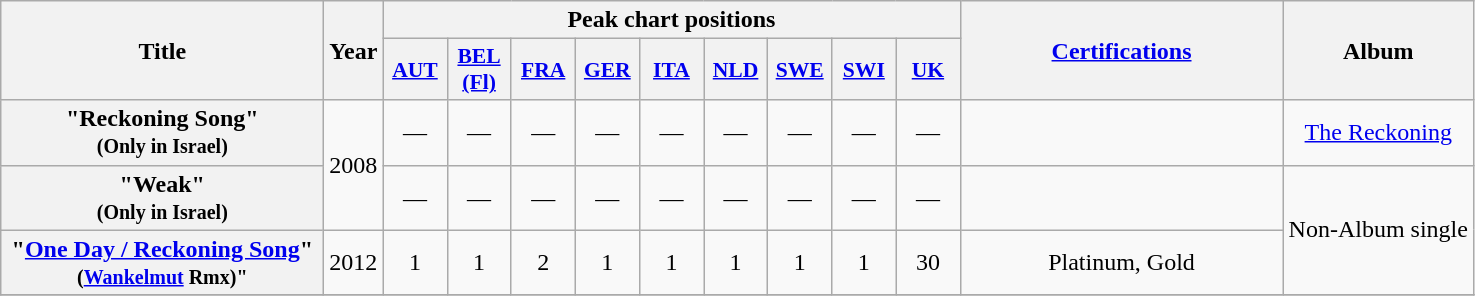<table class="wikitable plainrowheaders" style="text-align:center;">
<tr>
<th scope="col" rowspan="2" style="width:13em;">Title</th>
<th scope="col" rowspan="2">Year</th>
<th scope="col" colspan="9">Peak chart positions</th>
<th scope="col" rowspan="2" style="width:13em;"><a href='#'>Certifications</a></th>
<th scope="col" rowspan="2">Album</th>
</tr>
<tr>
<th scope="col" style="width:2.5em;font-size:90%;"><a href='#'>AUT</a></th>
<th scope="col" style="width:2.5em;font-size:90%;"><a href='#'>BEL<br>(Fl)</a></th>
<th scope="col" style="width:2.5em;font-size:90%;"><a href='#'>FRA</a></th>
<th scope="col" style="width:2.5em;font-size:90%;"><a href='#'>GER</a></th>
<th scope="col" style="width:2.5em;font-size:90%;"><a href='#'>ITA</a></th>
<th scope="col" style="width:2.5em;font-size:90%;"><a href='#'>NLD</a></th>
<th scope="col" style="width:2.5em;font-size:90%;"><a href='#'>SWE</a></th>
<th scope="col" style="width:2.5em;font-size:90%;"><a href='#'>SWI</a></th>
<th scope="col" style="width:2.5em;font-size:90%;"><a href='#'>UK</a></th>
</tr>
<tr>
<th scope="row">"Reckoning Song"<br><small>(Only in Israel)</small></th>
<td rowspan="2">2008</td>
<td>—</td>
<td>—</td>
<td>—</td>
<td>—</td>
<td>—</td>
<td>—</td>
<td>—</td>
<td>—</td>
<td>—</td>
<td></td>
<td><a href='#'>The Reckoning</a></td>
</tr>
<tr>
<th scope="row">"Weak"<br><small>(Only in Israel)</small></th>
<td>—</td>
<td>—</td>
<td>—</td>
<td>—</td>
<td>—</td>
<td>—</td>
<td>—</td>
<td>—</td>
<td>—</td>
<td></td>
<td rowspan="2">Non-Album single</td>
</tr>
<tr>
<th scope="row">"<a href='#'>One Day / Reckoning Song</a>"<br><small>(<a href='#'>Wankelmut</a> Rmx)"</small></th>
<td>2012</td>
<td>1</td>
<td>1</td>
<td>2</td>
<td>1</td>
<td>1</td>
<td>1</td>
<td>1</td>
<td>1</td>
<td>30</td>
<td>Platinum, Gold</td>
</tr>
<tr>
</tr>
</table>
